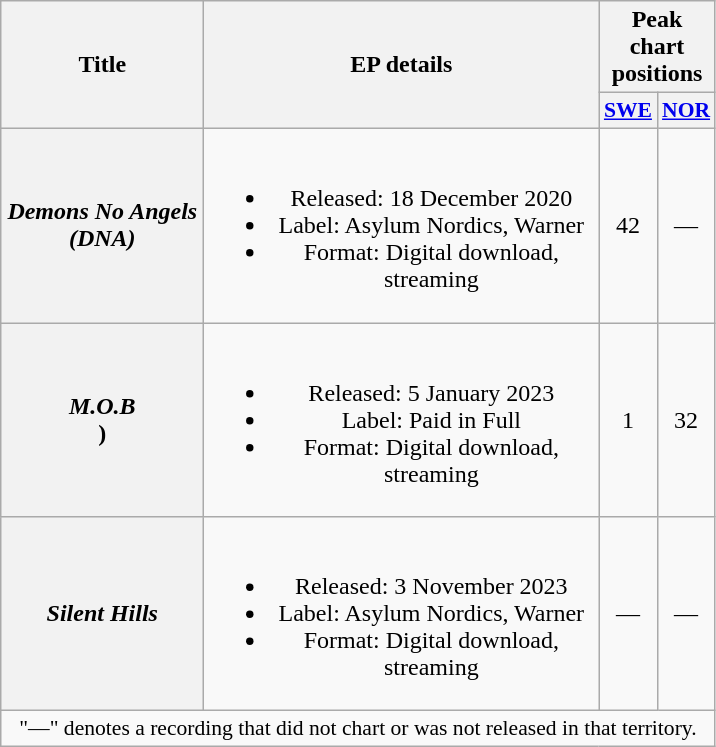<table class="wikitable plainrowheaders" style="text-align:center;">
<tr>
<th scope="col" rowspan="2" style="width:8em;">Title</th>
<th scope="col" rowspan="2" style="width:16em;">EP details</th>
<th scope="col" colspan="2">Peak chart positions</th>
</tr>
<tr>
<th scope="col" style="width:2.2em;font-size:90%;"><a href='#'>SWE</a><br></th>
<th scope="col" style="width:2.2em;font-size:90%;"><a href='#'>NOR</a><br></th>
</tr>
<tr>
<th scope="row"><em>Demons No Angels (DNA)</em></th>
<td><br><ul><li>Released: 18 December 2020</li><li>Label: Asylum Nordics, Warner</li><li>Format: Digital download, streaming</li></ul></td>
<td>42</td>
<td>—</td>
</tr>
<tr>
<th scope="row"><em>M.O.B</em><br>)</th>
<td><br><ul><li>Released: 5 January 2023</li><li>Label: Paid in Full</li><li>Format: Digital download, streaming</li></ul></td>
<td>1</td>
<td>32</td>
</tr>
<tr>
<th scope="row"><em>Silent Hills</em></th>
<td><br><ul><li>Released: 3 November 2023</li><li>Label: Asylum Nordics, Warner</li><li>Format: Digital download, streaming</li></ul></td>
<td>—</td>
<td>—</td>
</tr>
<tr>
<td colspan="14" style="font-size:90%">"—" denotes a recording that did not chart or was not released in that territory.</td>
</tr>
</table>
